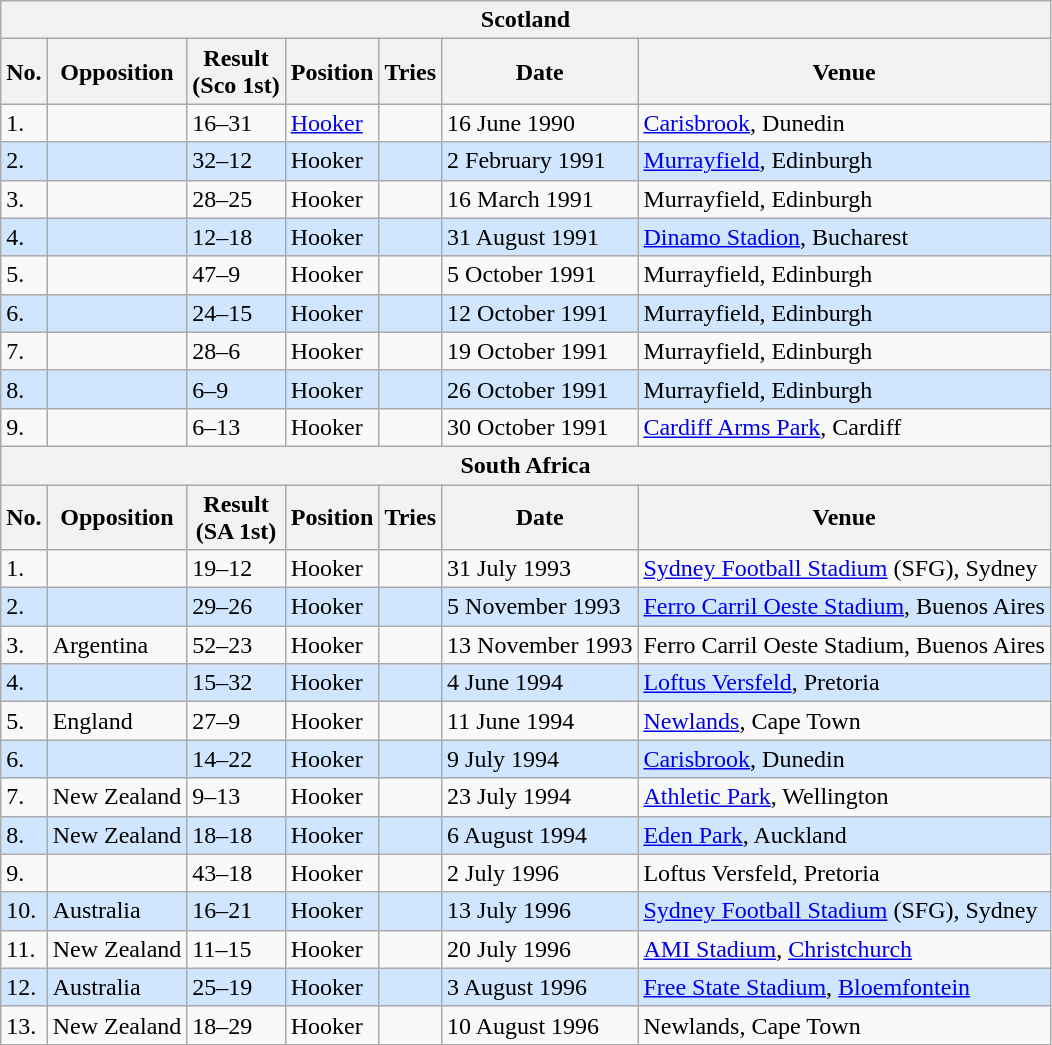<table class="wikitable sortable">
<tr>
<th colspan=7> Scotland</th>
</tr>
<tr>
<th>No.</th>
<th>Opposition</th>
<th>Result<br>(Sco 1st)</th>
<th>Position</th>
<th>Tries</th>
<th>Date</th>
<th>Venue</th>
</tr>
<tr>
<td>1.</td>
<td></td>
<td>16–31</td>
<td><a href='#'>Hooker</a></td>
<td></td>
<td>16 June 1990</td>
<td><a href='#'>Carisbrook</a>, Dunedin</td>
</tr>
<tr style="background: #D0E6FF;">
<td>2.</td>
<td></td>
<td>32–12</td>
<td>Hooker</td>
<td></td>
<td>2 February 1991</td>
<td><a href='#'>Murrayfield</a>, Edinburgh</td>
</tr>
<tr>
<td>3.</td>
<td></td>
<td>28–25</td>
<td>Hooker</td>
<td></td>
<td>16 March 1991</td>
<td>Murrayfield, Edinburgh</td>
</tr>
<tr style="background: #D0E6FF;">
<td>4.</td>
<td></td>
<td>12–18</td>
<td>Hooker</td>
<td></td>
<td>31 August 1991</td>
<td><a href='#'>Dinamo Stadion</a>, Bucharest</td>
</tr>
<tr>
<td>5.</td>
<td></td>
<td>47–9</td>
<td>Hooker</td>
<td></td>
<td>5 October 1991</td>
<td>Murrayfield, Edinburgh</td>
</tr>
<tr style="background: #D0E6FF;">
<td>6.</td>
<td></td>
<td>24–15</td>
<td>Hooker</td>
<td></td>
<td>12 October 1991</td>
<td>Murrayfield, Edinburgh</td>
</tr>
<tr>
<td>7.</td>
<td></td>
<td>28–6</td>
<td>Hooker</td>
<td></td>
<td>19 October 1991</td>
<td>Murrayfield, Edinburgh</td>
</tr>
<tr style="background: #D0E6FF;">
<td>8.</td>
<td></td>
<td>6–9</td>
<td>Hooker</td>
<td></td>
<td>26 October 1991</td>
<td>Murrayfield, Edinburgh</td>
</tr>
<tr>
<td>9.</td>
<td></td>
<td>6–13</td>
<td>Hooker</td>
<td></td>
<td>30 October 1991</td>
<td><a href='#'>Cardiff Arms Park</a>, Cardiff</td>
</tr>
<tr>
<th colspan=7> South Africa</th>
</tr>
<tr>
<th>No.</th>
<th>Opposition</th>
<th>Result<br>(SA 1st)</th>
<th>Position</th>
<th>Tries</th>
<th>Date</th>
<th>Venue</th>
</tr>
<tr>
<td>1.</td>
<td></td>
<td>19–12</td>
<td>Hooker</td>
<td></td>
<td>31 July 1993</td>
<td><a href='#'>Sydney Football Stadium</a> (SFG), Sydney</td>
</tr>
<tr style="background: #D0E6FF;">
<td>2.</td>
<td></td>
<td>29–26</td>
<td>Hooker</td>
<td></td>
<td>5 November 1993</td>
<td><a href='#'>Ferro Carril Oeste Stadium</a>, Buenos Aires</td>
</tr>
<tr>
<td>3.</td>
<td> Argentina</td>
<td>52–23</td>
<td>Hooker</td>
<td></td>
<td>13 November 1993</td>
<td>Ferro Carril Oeste Stadium, Buenos Aires</td>
</tr>
<tr style="background: #D0E6FF;">
<td>4.</td>
<td></td>
<td>15–32</td>
<td>Hooker</td>
<td></td>
<td>4 June 1994</td>
<td><a href='#'>Loftus Versfeld</a>, Pretoria</td>
</tr>
<tr>
<td>5.</td>
<td> England</td>
<td>27–9</td>
<td>Hooker</td>
<td></td>
<td>11 June 1994</td>
<td><a href='#'>Newlands</a>, Cape Town</td>
</tr>
<tr style="background: #D0E6FF;">
<td>6.</td>
<td></td>
<td>14–22</td>
<td>Hooker</td>
<td></td>
<td>9 July 1994</td>
<td><a href='#'>Carisbrook</a>, Dunedin</td>
</tr>
<tr>
<td>7.</td>
<td> New Zealand</td>
<td>9–13</td>
<td>Hooker</td>
<td></td>
<td>23 July 1994</td>
<td><a href='#'>Athletic Park</a>, Wellington</td>
</tr>
<tr style="background: #D0E6FF;">
<td>8.</td>
<td> New Zealand</td>
<td>18–18</td>
<td>Hooker</td>
<td></td>
<td>6 August 1994</td>
<td><a href='#'>Eden Park</a>, Auckland</td>
</tr>
<tr>
<td>9.</td>
<td></td>
<td>43–18</td>
<td>Hooker</td>
<td></td>
<td>2 July 1996</td>
<td>Loftus Versfeld, Pretoria</td>
</tr>
<tr style="background: #D0E6FF;">
<td>10.</td>
<td> Australia</td>
<td>16–21</td>
<td>Hooker</td>
<td></td>
<td>13 July 1996</td>
<td><a href='#'>Sydney Football Stadium</a> (SFG), Sydney</td>
</tr>
<tr>
<td>11.</td>
<td> New Zealand</td>
<td>11–15</td>
<td>Hooker</td>
<td></td>
<td>20 July 1996</td>
<td><a href='#'>AMI Stadium</a>, <a href='#'>Christchurch</a></td>
</tr>
<tr style="background: #D0E6FF;">
<td>12.</td>
<td> Australia</td>
<td>25–19</td>
<td>Hooker</td>
<td></td>
<td>3 August 1996</td>
<td><a href='#'>Free State Stadium</a>, <a href='#'>Bloemfontein</a></td>
</tr>
<tr>
<td>13.</td>
<td> New Zealand</td>
<td>18–29</td>
<td>Hooker</td>
<td></td>
<td>10 August 1996</td>
<td>Newlands, Cape Town</td>
</tr>
</table>
